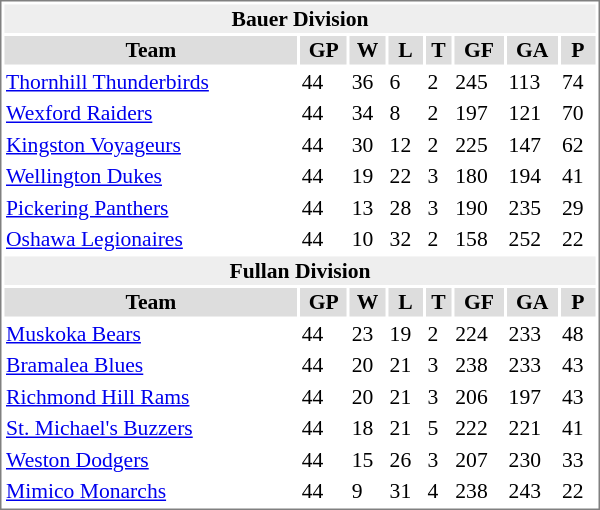<table cellpadding="0">
<tr align="left" style="vertical-align: top">
<td></td>
<td><br><table cellpadding="1" width="400px" style="font-size: 90%; border: 1px solid gray;">
<tr align="center"  bgcolor="#eeeeee">
<td colspan="11"><strong>Bauer Division</strong></td>
</tr>
<tr align="center"  bgcolor="#dddddd">
<td><strong>Team</strong></td>
<td><strong>GP</strong></td>
<td><strong>W</strong></td>
<td><strong>L</strong></td>
<td><strong>T</strong></td>
<td><strong>GF</strong></td>
<td><strong>GA</strong></td>
<td><strong>P</strong></td>
</tr>
<tr>
<td><a href='#'>Thornhill Thunderbirds</a></td>
<td>44</td>
<td>36</td>
<td>6</td>
<td>2</td>
<td>245</td>
<td>113</td>
<td>74</td>
</tr>
<tr>
<td><a href='#'>Wexford Raiders</a></td>
<td>44</td>
<td>34</td>
<td>8</td>
<td>2</td>
<td>197</td>
<td>121</td>
<td>70</td>
</tr>
<tr>
<td><a href='#'>Kingston Voyageurs</a></td>
<td>44</td>
<td>30</td>
<td>12</td>
<td>2</td>
<td>225</td>
<td>147</td>
<td>62</td>
</tr>
<tr>
<td><a href='#'>Wellington Dukes</a></td>
<td>44</td>
<td>19</td>
<td>22</td>
<td>3</td>
<td>180</td>
<td>194</td>
<td>41</td>
</tr>
<tr>
<td><a href='#'>Pickering Panthers</a></td>
<td>44</td>
<td>13</td>
<td>28</td>
<td>3</td>
<td>190</td>
<td>235</td>
<td>29</td>
</tr>
<tr>
<td><a href='#'>Oshawa Legionaires</a></td>
<td>44</td>
<td>10</td>
<td>32</td>
<td>2</td>
<td>158</td>
<td>252</td>
<td>22</td>
</tr>
<tr align="center"  bgcolor="#eeeeee">
<td colspan="11"><strong>Fullan Division</strong></td>
</tr>
<tr align="center"  bgcolor="#dddddd">
<td><strong>Team</strong></td>
<td><strong>GP</strong></td>
<td><strong>W</strong></td>
<td><strong>L</strong></td>
<td><strong>T</strong></td>
<td><strong>GF</strong></td>
<td><strong>GA</strong></td>
<td><strong>P</strong></td>
</tr>
<tr>
<td><a href='#'>Muskoka Bears</a></td>
<td>44</td>
<td>23</td>
<td>19</td>
<td>2</td>
<td>224</td>
<td>233</td>
<td>48</td>
</tr>
<tr>
<td><a href='#'>Bramalea Blues</a></td>
<td>44</td>
<td>20</td>
<td>21</td>
<td>3</td>
<td>238</td>
<td>233</td>
<td>43</td>
</tr>
<tr>
<td><a href='#'>Richmond Hill Rams</a></td>
<td>44</td>
<td>20</td>
<td>21</td>
<td>3</td>
<td>206</td>
<td>197</td>
<td>43</td>
</tr>
<tr>
<td><a href='#'>St. Michael's Buzzers</a></td>
<td>44</td>
<td>18</td>
<td>21</td>
<td>5</td>
<td>222</td>
<td>221</td>
<td>41</td>
</tr>
<tr>
<td><a href='#'>Weston Dodgers</a></td>
<td>44</td>
<td>15</td>
<td>26</td>
<td>3</td>
<td>207</td>
<td>230</td>
<td>33</td>
</tr>
<tr>
<td><a href='#'>Mimico Monarchs</a></td>
<td>44</td>
<td>9</td>
<td>31</td>
<td>4</td>
<td>238</td>
<td>243</td>
<td>22</td>
</tr>
</table>
</td>
</tr>
</table>
